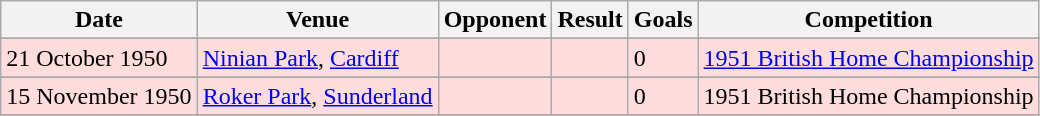<table class="wikitable">
<tr>
<th>Date</th>
<th>Venue</th>
<th>Opponent</th>
<th>Result</th>
<th>Goals</th>
<th>Competition</th>
</tr>
<tr>
</tr>
<tr style="background:#ffdddd;">
<td>21 October 1950</td>
<td><a href='#'>Ninian Park</a>, <a href='#'>Cardiff</a></td>
<td></td>
<td></td>
<td>0</td>
<td><a href='#'>1951 British Home Championship</a></td>
</tr>
<tr>
</tr>
<tr style="background:#ffdddd;">
<td>15 November 1950</td>
<td><a href='#'>Roker Park</a>, <a href='#'>Sunderland</a></td>
<td></td>
<td></td>
<td>0</td>
<td>1951 British Home Championship</td>
</tr>
<tr>
</tr>
</table>
